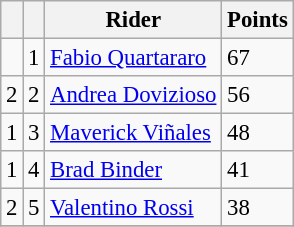<table class="wikitable" style="font-size: 95%;">
<tr>
<th></th>
<th></th>
<th>Rider</th>
<th>Points</th>
</tr>
<tr>
<td></td>
<td align=center>1</td>
<td> <a href='#'>Fabio Quartararo</a></td>
<td align=left>67</td>
</tr>
<tr>
<td> 2</td>
<td align=center>2</td>
<td> <a href='#'>Andrea Dovizioso</a></td>
<td align=left>56</td>
</tr>
<tr>
<td> 1</td>
<td align=center>3</td>
<td> <a href='#'>Maverick Viñales</a></td>
<td align=left>48</td>
</tr>
<tr>
<td> 1</td>
<td align=center>4</td>
<td> <a href='#'>Brad Binder</a></td>
<td align=left>41</td>
</tr>
<tr>
<td> 2</td>
<td align=center>5</td>
<td> <a href='#'>Valentino Rossi</a></td>
<td align=left>38</td>
</tr>
<tr>
</tr>
</table>
